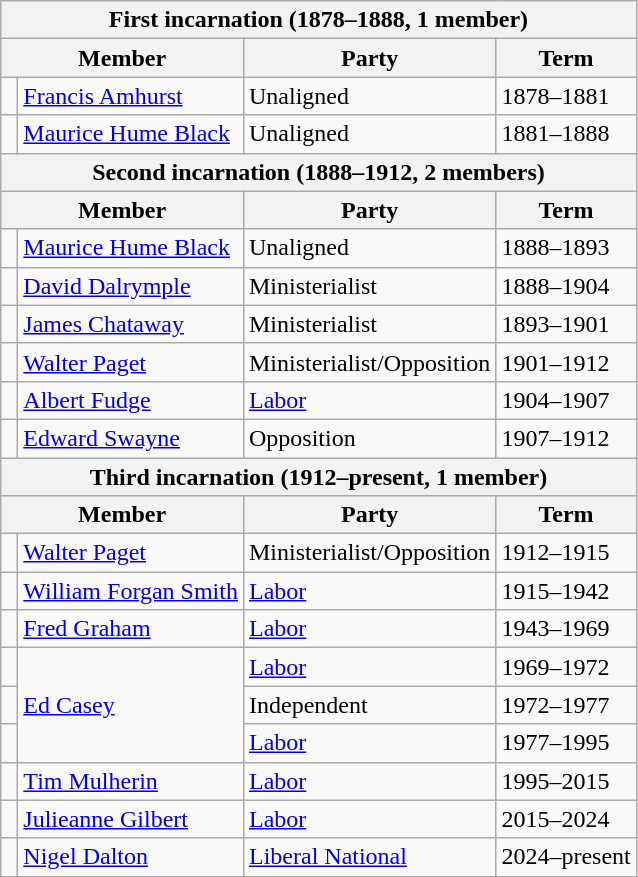<table class="wikitable">
<tr>
<th colspan="4">First incarnation (1878–1888, 1 member)</th>
</tr>
<tr>
<th colspan="2">Member</th>
<th>Party</th>
<th>Term</th>
</tr>
<tr>
<td> </td>
<td><a href='#'>Francis Amhurst</a></td>
<td>Unaligned</td>
<td>1878–1881</td>
</tr>
<tr>
<td> </td>
<td><a href='#'>Maurice Hume Black</a></td>
<td>Unaligned</td>
<td>1881–1888</td>
</tr>
<tr>
<th colspan="4">Second incarnation (1888–1912, 2 members)</th>
</tr>
<tr>
<th colspan="2">Member</th>
<th>Party</th>
<th>Term</th>
</tr>
<tr>
<td> </td>
<td><a href='#'>Maurice Hume Black</a></td>
<td>Unaligned</td>
<td>1888–1893</td>
</tr>
<tr>
<td> </td>
<td><a href='#'>David Dalrymple</a></td>
<td>Ministerialist</td>
<td>1888–1904</td>
</tr>
<tr>
<td> </td>
<td><a href='#'>James Chataway</a></td>
<td>Ministerialist</td>
<td>1893–1901</td>
</tr>
<tr>
<td> </td>
<td><a href='#'>Walter Paget</a></td>
<td>Ministerialist/Opposition</td>
<td>1901–1912</td>
</tr>
<tr>
<td> </td>
<td><a href='#'>Albert Fudge</a></td>
<td><a href='#'>Labor</a></td>
<td>1904–1907</td>
</tr>
<tr>
<td> </td>
<td><a href='#'>Edward Swayne</a></td>
<td>Opposition</td>
<td>1907–1912</td>
</tr>
<tr>
<th colspan="4">Third incarnation (1912–present, 1 member)</th>
</tr>
<tr>
<th colspan="2">Member</th>
<th>Party</th>
<th>Term</th>
</tr>
<tr>
<td> </td>
<td><a href='#'>Walter Paget</a></td>
<td>Ministerialist/Opposition</td>
<td>1912–1915</td>
</tr>
<tr>
<td> </td>
<td><a href='#'>William Forgan Smith</a></td>
<td><a href='#'>Labor</a></td>
<td>1915–1942</td>
</tr>
<tr>
<td> </td>
<td><a href='#'>Fred Graham</a></td>
<td><a href='#'>Labor</a></td>
<td>1943–1969</td>
</tr>
<tr>
<td> </td>
<td rowspan="3"><a href='#'>Ed Casey</a></td>
<td><a href='#'>Labor</a></td>
<td>1969–1972</td>
</tr>
<tr>
<td> </td>
<td>Independent</td>
<td>1972–1977</td>
</tr>
<tr>
<td> </td>
<td><a href='#'>Labor</a></td>
<td>1977–1995</td>
</tr>
<tr>
<td> </td>
<td><a href='#'>Tim Mulherin</a></td>
<td><a href='#'>Labor</a></td>
<td>1995–2015</td>
</tr>
<tr>
<td> </td>
<td><a href='#'>Julieanne Gilbert</a></td>
<td><a href='#'>Labor</a></td>
<td>2015–2024</td>
</tr>
<tr>
<td> </td>
<td><a href='#'>Nigel Dalton</a></td>
<td><a href='#'>Liberal National</a></td>
<td>2024–present</td>
</tr>
<tr>
</tr>
</table>
